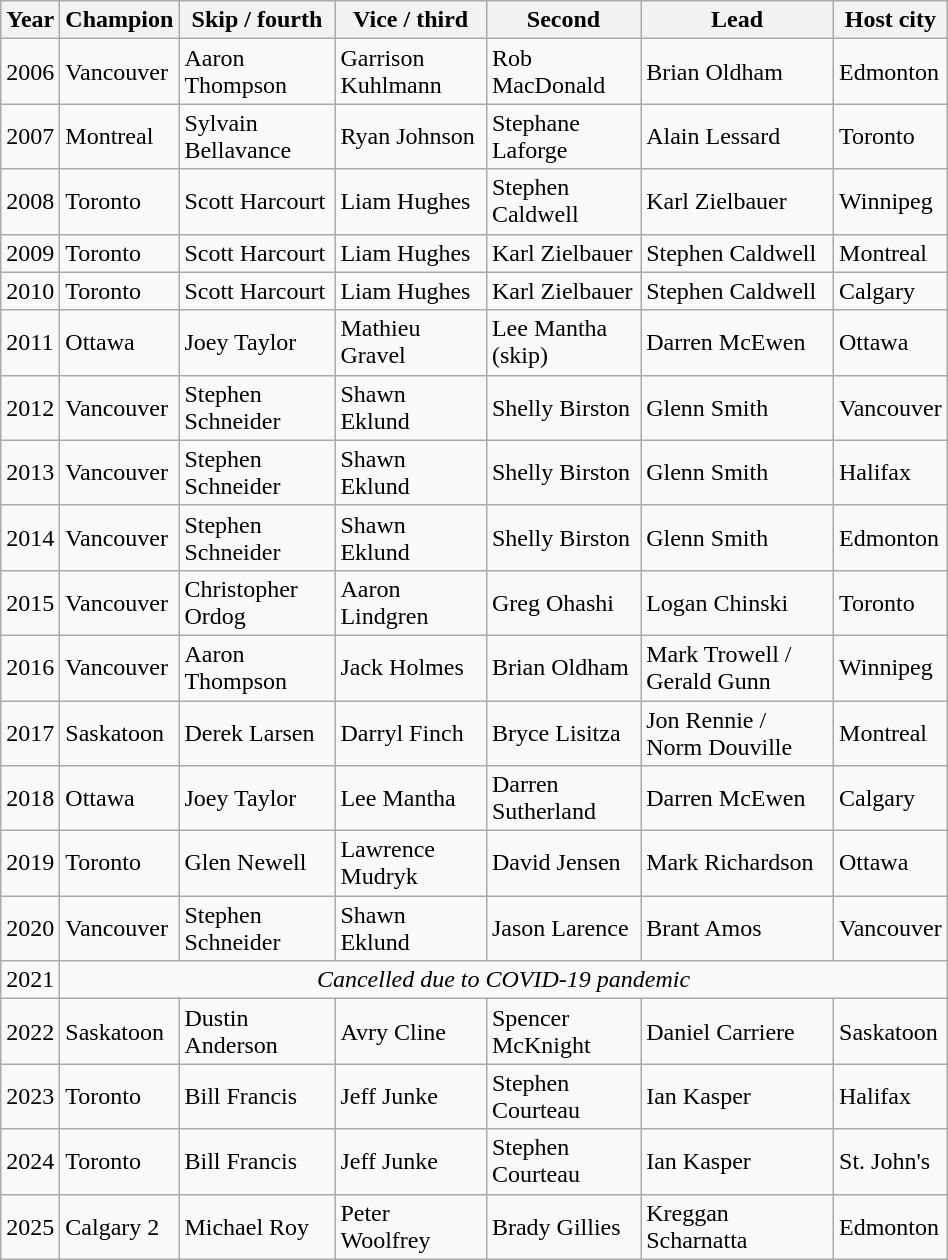<table class="wikitable" style="width:50%;">
<tr>
<th>Year</th>
<th>Champion</th>
<th>Skip / fourth</th>
<th>Vice / third</th>
<th>Second</th>
<th>Lead</th>
<th>Host city</th>
</tr>
<tr>
<td>2006</td>
<td>Vancouver</td>
<td>Aaron Thompson</td>
<td>Garrison Kuhlmann</td>
<td>Rob MacDonald</td>
<td>Brian Oldham</td>
<td>Edmonton</td>
</tr>
<tr>
<td>2007</td>
<td>Montreal</td>
<td>Sylvain Bellavance</td>
<td>Ryan Johnson</td>
<td>Stephane Laforge</td>
<td>Alain Lessard</td>
<td>Toronto</td>
</tr>
<tr>
<td>2008</td>
<td>Toronto</td>
<td>Scott Harcourt</td>
<td>Liam Hughes</td>
<td>Stephen Caldwell</td>
<td>Karl Zielbauer</td>
<td>Winnipeg</td>
</tr>
<tr>
<td>2009</td>
<td>Toronto</td>
<td>Scott Harcourt</td>
<td>Liam Hughes</td>
<td>Karl Zielbauer</td>
<td>Stephen Caldwell</td>
<td>Montreal</td>
</tr>
<tr>
<td>2010</td>
<td>Toronto</td>
<td>Scott Harcourt</td>
<td>Liam Hughes</td>
<td>Karl Zielbauer</td>
<td>Stephen Caldwell</td>
<td>Calgary</td>
</tr>
<tr>
<td>2011</td>
<td>Ottawa</td>
<td>Joey Taylor</td>
<td>Mathieu Gravel</td>
<td>Lee Mantha (skip)</td>
<td>Darren McEwen</td>
<td>Ottawa</td>
</tr>
<tr>
<td>2012</td>
<td>Vancouver</td>
<td>Stephen Schneider</td>
<td>Shawn Eklund</td>
<td>Shelly Birston</td>
<td>Glenn Smith</td>
<td>Vancouver</td>
</tr>
<tr>
<td>2013</td>
<td>Vancouver</td>
<td>Stephen Schneider</td>
<td>Shawn Eklund</td>
<td>Shelly Birston</td>
<td>Glenn Smith</td>
<td>Halifax</td>
</tr>
<tr>
<td>2014</td>
<td>Vancouver</td>
<td>Stephen Schneider</td>
<td>Shawn Eklund</td>
<td>Shelly Birston</td>
<td>Glenn Smith</td>
<td>Edmonton</td>
</tr>
<tr>
<td>2015</td>
<td>Vancouver</td>
<td>Christopher Ordog</td>
<td>Aaron Lindgren</td>
<td>Greg Ohashi</td>
<td>Logan Chinski</td>
<td>Toronto</td>
</tr>
<tr>
<td>2016</td>
<td>Vancouver</td>
<td>Aaron Thompson</td>
<td>Jack Holmes</td>
<td>Brian Oldham</td>
<td>Mark Trowell / Gerald Gunn</td>
<td>Winnipeg</td>
</tr>
<tr>
<td>2017</td>
<td>Saskatoon</td>
<td>Derek Larsen</td>
<td>Darryl Finch</td>
<td>Bryce Lisitza</td>
<td>Jon Rennie / Norm Douville</td>
<td>Montreal</td>
</tr>
<tr>
<td>2018</td>
<td>Ottawa</td>
<td>Joey Taylor</td>
<td>Lee Mantha</td>
<td>Darren Sutherland</td>
<td>Darren McEwen</td>
<td>Calgary</td>
</tr>
<tr>
<td>2019</td>
<td>Toronto</td>
<td>Glen Newell</td>
<td>Lawrence Mudryk</td>
<td>David Jensen</td>
<td>Mark Richardson</td>
<td>Ottawa</td>
</tr>
<tr>
<td>2020</td>
<td>Vancouver</td>
<td>Stephen Schneider</td>
<td>Shawn Eklund</td>
<td>Jason Larence</td>
<td>Brant Amos</td>
<td>Vancouver</td>
</tr>
<tr style="text-align:center;">
<td>2021</td>
<td colspan="6"><em>Cancelled due to COVID-19 pandemic</em></td>
</tr>
<tr>
<td>2022</td>
<td>Saskatoon</td>
<td>Dustin Anderson</td>
<td>Avry Cline</td>
<td>Spencer McKnight</td>
<td>Daniel Carriere</td>
<td>Saskatoon</td>
</tr>
<tr>
<td>2023</td>
<td>Toronto</td>
<td>Bill Francis</td>
<td>Jeff Junke</td>
<td>Stephen Courteau</td>
<td>Ian Kasper</td>
<td>Halifax</td>
</tr>
<tr>
<td>2024</td>
<td>Toronto</td>
<td>Bill Francis</td>
<td>Jeff Junke</td>
<td>Stephen Courteau</td>
<td>Ian Kasper</td>
<td>St. John's</td>
</tr>
<tr>
<td>2025</td>
<td>Calgary 2</td>
<td>Michael Roy</td>
<td>Peter Woolfrey</td>
<td>Brady Gillies</td>
<td>Kreggan Scharnatta</td>
<td>Edmonton</td>
</tr>
</table>
